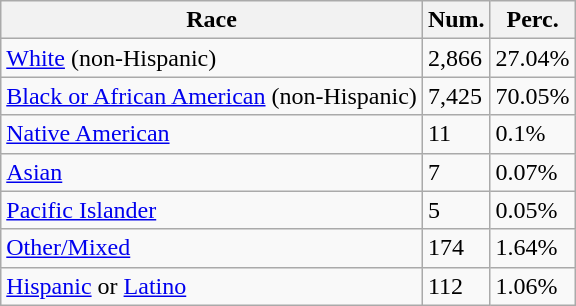<table class="wikitable">
<tr>
<th>Race</th>
<th>Num.</th>
<th>Perc.</th>
</tr>
<tr>
<td><a href='#'>White</a> (non-Hispanic)</td>
<td>2,866</td>
<td>27.04%</td>
</tr>
<tr>
<td><a href='#'>Black or African American</a> (non-Hispanic)</td>
<td>7,425</td>
<td>70.05%</td>
</tr>
<tr>
<td><a href='#'>Native American</a></td>
<td>11</td>
<td>0.1%</td>
</tr>
<tr>
<td><a href='#'>Asian</a></td>
<td>7</td>
<td>0.07%</td>
</tr>
<tr>
<td><a href='#'>Pacific Islander</a></td>
<td>5</td>
<td>0.05%</td>
</tr>
<tr>
<td><a href='#'>Other/Mixed</a></td>
<td>174</td>
<td>1.64%</td>
</tr>
<tr>
<td><a href='#'>Hispanic</a> or <a href='#'>Latino</a></td>
<td>112</td>
<td>1.06%</td>
</tr>
</table>
